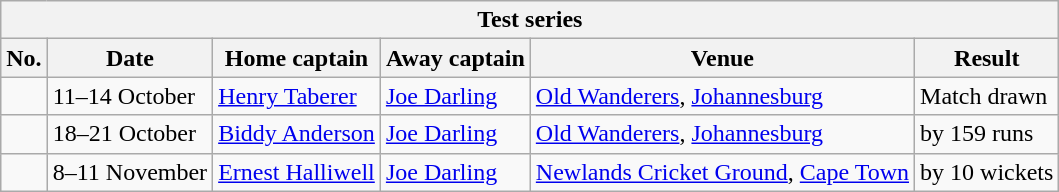<table class="wikitable">
<tr>
<th colspan="9">Test series</th>
</tr>
<tr>
<th>No.</th>
<th>Date</th>
<th>Home captain</th>
<th>Away captain</th>
<th>Venue</th>
<th>Result</th>
</tr>
<tr>
<td></td>
<td>11–14 October</td>
<td><a href='#'>Henry Taberer</a></td>
<td><a href='#'>Joe Darling</a></td>
<td><a href='#'>Old Wanderers</a>, <a href='#'>Johannesburg</a></td>
<td>Match drawn</td>
</tr>
<tr>
<td></td>
<td>18–21 October</td>
<td><a href='#'>Biddy Anderson</a></td>
<td><a href='#'>Joe Darling</a></td>
<td><a href='#'>Old Wanderers</a>, <a href='#'>Johannesburg</a></td>
<td> by 159 runs</td>
</tr>
<tr>
<td></td>
<td>8–11 November</td>
<td><a href='#'>Ernest Halliwell</a></td>
<td><a href='#'>Joe Darling</a></td>
<td><a href='#'>Newlands Cricket Ground</a>, <a href='#'>Cape Town</a></td>
<td> by 10 wickets</td>
</tr>
</table>
